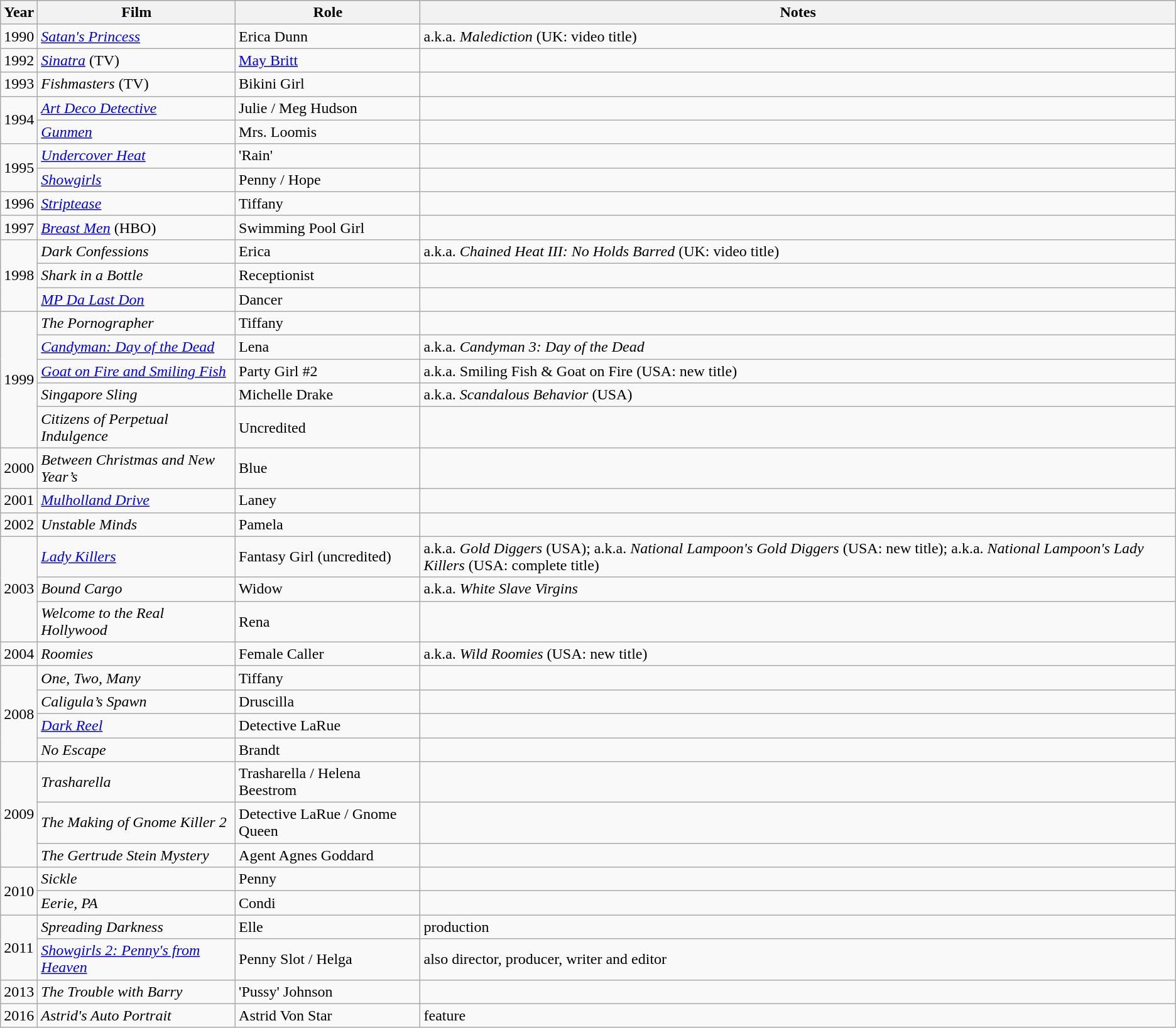<table class="wikitable">
<tr style="background:#B0C4DE;">
<th>Year</th>
<th>Film</th>
<th>Role</th>
<th>Notes</th>
</tr>
<tr>
<td>1990</td>
<td><em><a href='#'>Satan's Princess</a></em></td>
<td>Erica Dunn</td>
<td>a.k.a. <em>Malediction</em> (UK: video title)</td>
</tr>
<tr>
<td>1992</td>
<td><em><a href='#'>Sinatra</a></em> (TV)</td>
<td><a href='#'>May Britt</a></td>
<td></td>
</tr>
<tr>
<td>1993</td>
<td><em>Fishmasters</em> (TV)</td>
<td>Bikini Girl</td>
<td></td>
</tr>
<tr>
<td rowspan="2">1994</td>
<td><em><a href='#'>Art Deco Detective</a></em></td>
<td>Julie / Meg Hudson</td>
<td></td>
</tr>
<tr>
<td><em><a href='#'>Gunmen</a></em></td>
<td>Mrs. Loomis</td>
<td></td>
</tr>
<tr>
<td rowspan="2">1995</td>
<td><em><a href='#'>Undercover Heat</a></em></td>
<td>'Rain'</td>
<td></td>
</tr>
<tr>
<td><em><a href='#'>Showgirls</a></em></td>
<td>Penny / Hope</td>
<td></td>
</tr>
<tr>
<td>1996</td>
<td><em><a href='#'>Striptease</a></em></td>
<td>Tiffany</td>
<td></td>
</tr>
<tr>
<td>1997</td>
<td><em><a href='#'>Breast Men</a></em> (HBO)</td>
<td>Swimming Pool Girl</td>
<td></td>
</tr>
<tr>
<td rowspan="3">1998</td>
<td><em>Dark Confessions</em></td>
<td>Erica</td>
<td>a.k.a. <em>Chained Heat III: No Holds Barred</em> (UK: video title)</td>
</tr>
<tr>
<td><em>Shark in a Bottle</em></td>
<td>Receptionist</td>
<td></td>
</tr>
<tr>
<td><em><a href='#'>MP Da Last Don</a></em></td>
<td>Dancer</td>
<td></td>
</tr>
<tr>
<td rowspan="5">1999</td>
<td><em>The Pornographer</em></td>
<td>Tiffany</td>
<td></td>
</tr>
<tr>
<td><em><a href='#'>Candyman: Day of the Dead</a></em></td>
<td>Lena</td>
<td>a.k.a. <em>Candyman 3: Day of the Dead</em></td>
</tr>
<tr>
<td><em><a href='#'>Goat on Fire and Smiling Fish</a></em></td>
<td>Party Girl #2</td>
<td>a.k.a. Smiling Fish & Goat on Fire (USA: new title)</td>
</tr>
<tr>
<td><em>Singapore Sling</em></td>
<td>Michelle Drake</td>
<td>a.k.a. <em>Scandalous Behavior</em> (USA)</td>
</tr>
<tr>
<td><em>Citizens of Perpetual Indulgence</em></td>
<td>Uncredited</td>
<td></td>
</tr>
<tr>
<td>2000</td>
<td><em>Between Christmas and New Year’s</em></td>
<td>Blue</td>
<td></td>
</tr>
<tr>
<td>2001</td>
<td><em><a href='#'>Mulholland Drive</a></em></td>
<td>Laney</td>
<td></td>
</tr>
<tr>
<td>2002</td>
<td><em>Unstable Minds</em></td>
<td>Pamela</td>
<td></td>
</tr>
<tr>
<td rowspan="3">2003</td>
<td><em><a href='#'>Lady Killers</a></em></td>
<td>Fantasy Girl (uncredited)</td>
<td>a.k.a. <em>Gold Diggers</em> (USA); a.k.a. <em>National Lampoon's Gold Diggers</em> (USA: new title); a.k.a. <em>National Lampoon's Lady Killers</em> (USA: complete title)</td>
</tr>
<tr>
<td><em>Bound Cargo</em></td>
<td>Widow</td>
<td>a.k.a. <em>White Slave Virgins</em></td>
</tr>
<tr>
<td><em>Welcome to the Real Hollywood</em></td>
<td>Rena</td>
<td></td>
</tr>
<tr>
<td>2004</td>
<td><em>Roomies</em></td>
<td>Female Caller</td>
<td>a.k.a. <em>Wild Roomies</em> (USA: new title)</td>
</tr>
<tr>
<td rowspan="4">2008</td>
<td><em>One, Two, Many</em></td>
<td>Tiffany</td>
<td></td>
</tr>
<tr>
<td><em>Caligula’s Spawn</em></td>
<td>Druscilla</td>
<td></td>
</tr>
<tr>
<td><em><a href='#'>Dark Reel</a></em></td>
<td>Detective LaRue</td>
<td></td>
</tr>
<tr>
<td><em>No Escape</em></td>
<td>Brandt</td>
<td></td>
</tr>
<tr>
<td rowspan="3">2009</td>
<td><em>Trasharella</em></td>
<td>Trasharella / Helena Beestrom</td>
<td></td>
</tr>
<tr>
<td><em>The Making of Gnome Killer 2</em></td>
<td>Detective LaRue / Gnome Queen</td>
<td></td>
</tr>
<tr>
<td><em>The Gertrude Stein Mystery</em></td>
<td>Agent Agnes Goddard</td>
<td></td>
</tr>
<tr>
<td rowspan="2">2010</td>
<td><em>Sickle</em></td>
<td>Penny</td>
<td></td>
</tr>
<tr>
<td><em>Eerie, PA</em></td>
<td>Condi</td>
<td></td>
</tr>
<tr>
<td rowspan="2">2011</td>
<td><em>Spreading Darkness</em></td>
<td>Elle</td>
<td>production</td>
</tr>
<tr>
<td><em><a href='#'>Showgirls 2: Penny's from Heaven</a></em></td>
<td>Penny Slot / Helga</td>
<td>also director, producer, writer and editor</td>
</tr>
<tr>
<td>2013</td>
<td><em>The Trouble with Barry</em></td>
<td>'Pussy' Johnson</td>
<td></td>
</tr>
<tr>
<td>2016</td>
<td><em>Astrid's Auto Portrait</em></td>
<td>Astrid Von Star</td>
<td>feature</td>
</tr>
</table>
